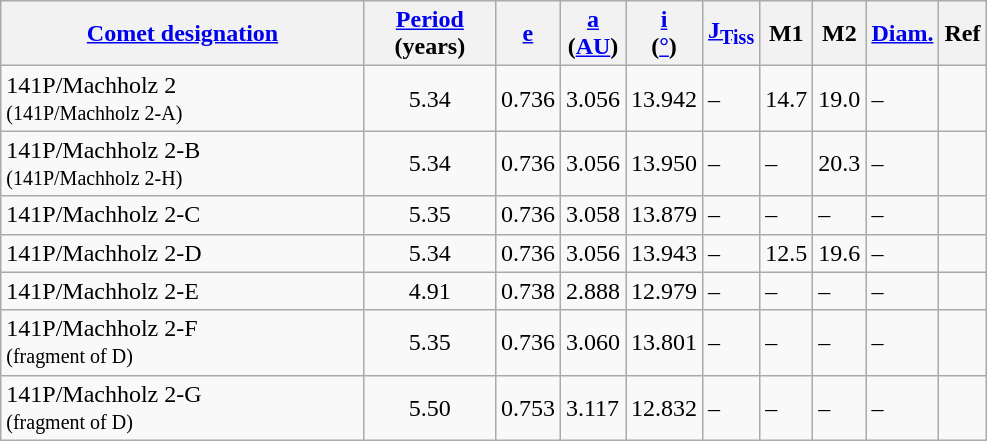<table class="wikitable sortable">
<tr>
<th align="left" width=235 data-sort-type="number"><a href='#'>Comet designation</a></th>
<th width="80"><a href='#'>Period</a><br>(years)</th>
<th><a href='#'>e</a></th>
<th><a href='#'>a</a><br>(<a href='#'>AU</a>)</th>
<th><a href='#'>i</a><br>(<a href='#'>°</a>)</th>
<th><a href='#'>J<sub>Tiss</sub></a></th>
<th>M1</th>
<th>M2</th>
<th><a href='#'>Diam.</a></th>
<th>Ref</th>
</tr>
<tr id="1003394">
<td>141P/Machholz 2<br><small>(141P/Machholz 2-A)</small></td>
<td align="center">5.34</td>
<td>0.736</td>
<td>3.056</td>
<td>13.942</td>
<td>–</td>
<td>14.7</td>
<td>19.0</td>
<td>–</td>
<td></td>
</tr>
<tr>
<td>141P/Machholz 2-B<br><small>(141P/Machholz 2-H)</small></td>
<td align="center">5.34</td>
<td>0.736</td>
<td>3.056</td>
<td>13.950</td>
<td>–</td>
<td>–</td>
<td>20.3</td>
<td>–</td>
<td></td>
</tr>
<tr>
<td>141P/Machholz 2-C</td>
<td align="center">5.35</td>
<td>0.736</td>
<td>3.058</td>
<td>13.879</td>
<td>–</td>
<td>–</td>
<td>–</td>
<td>–</td>
<td></td>
</tr>
<tr id="1000279">
<td>141P/Machholz 2-D</td>
<td align="center">5.34</td>
<td>0.736</td>
<td>3.056</td>
<td>13.943</td>
<td>–</td>
<td>12.5</td>
<td>19.6</td>
<td>–</td>
<td></td>
</tr>
<tr>
<td>141P/Machholz 2-E</td>
<td align="center">4.91</td>
<td>0.738</td>
<td>2.888</td>
<td>12.979</td>
<td>–</td>
<td>–</td>
<td>–</td>
<td>–</td>
<td></td>
</tr>
<tr>
<td>141P/Machholz 2-F<br><small>(fragment of D)</small></td>
<td align="center">5.35</td>
<td>0.736</td>
<td>3.060</td>
<td>13.801</td>
<td>–</td>
<td>–</td>
<td>–</td>
<td>–</td>
<td></td>
</tr>
<tr>
<td>141P/Machholz 2-G<br><small>(fragment of D)</small></td>
<td align="center">5.50</td>
<td>0.753</td>
<td>3.117</td>
<td>12.832</td>
<td>–</td>
<td>–</td>
<td>–</td>
<td>–</td>
<td></td>
</tr>
</table>
